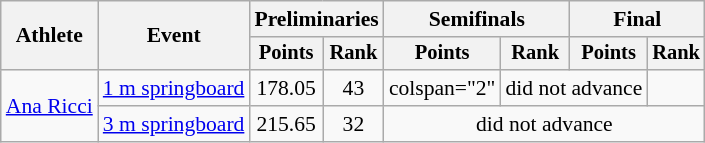<table class=wikitable style="font-size:90%;">
<tr>
<th rowspan="2">Athlete</th>
<th rowspan="2">Event</th>
<th colspan="2">Preliminaries</th>
<th colspan="2">Semifinals</th>
<th colspan="2">Final</th>
</tr>
<tr style="font-size:95%">
<th>Points</th>
<th>Rank</th>
<th>Points</th>
<th>Rank</th>
<th>Points</th>
<th>Rank</th>
</tr>
<tr align=center>
<td align=left rowspan=2><a href='#'>Ana Ricci</a></td>
<td align=left><a href='#'>1 m springboard</a></td>
<td>178.05</td>
<td>43</td>
<td>colspan="2"</td>
<td colspan="2">did not advance</td>
</tr>
<tr align=center>
<td align=left><a href='#'>3 m springboard</a></td>
<td>215.65</td>
<td>32</td>
<td colspan="4">did not advance</td>
</tr>
</table>
